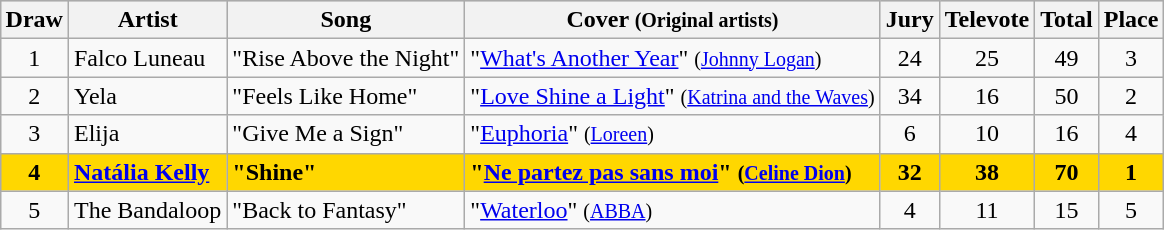<table class="sortable wikitable" style="margin: 1em auto 1em auto; text-align:center">
<tr bgcolor="#CCCCCC">
<th>Draw</th>
<th>Artist</th>
<th>Song</th>
<th>Cover <small>(Original artists)</small></th>
<th>Jury</th>
<th>Televote</th>
<th>Total</th>
<th>Place</th>
</tr>
<tr>
<td>1</td>
<td align="left">Falco Luneau</td>
<td align="left">"Rise Above the Night"</td>
<td align="left">"<a href='#'>What's Another Year</a>" <small>(<a href='#'>Johnny Logan</a>)</small></td>
<td>24</td>
<td>25</td>
<td>49</td>
<td>3</td>
</tr>
<tr>
<td>2</td>
<td align="left">Yela</td>
<td align="left">"Feels Like Home"</td>
<td align="left">"<a href='#'>Love Shine a Light</a>" <small>(<a href='#'>Katrina and the Waves</a>)</small></td>
<td>34</td>
<td>16</td>
<td>50</td>
<td>2</td>
</tr>
<tr>
<td>3</td>
<td align="left">Elija</td>
<td align="left">"Give Me a Sign"</td>
<td align="left">"<a href='#'>Euphoria</a>" <small>(<a href='#'>Loreen</a>)</small></td>
<td>6</td>
<td>10</td>
<td>16</td>
<td>4</td>
</tr>
<tr style="font-weight:bold; background:gold;">
<td>4</td>
<td align="left"><a href='#'>Natália Kelly</a></td>
<td align="left">"Shine"</td>
<td align="left">"<a href='#'>Ne partez pas sans moi</a>" <small>(<a href='#'>Celine Dion</a>)</small></td>
<td>32</td>
<td>38</td>
<td>70</td>
<td>1</td>
</tr>
<tr>
<td>5</td>
<td align="left" data-sort-value="Bandaloop, The">The Bandaloop</td>
<td align="left">"Back to Fantasy"</td>
<td align="left">"<a href='#'>Waterloo</a>" <small>(<a href='#'>ABBA</a>)</small></td>
<td>4</td>
<td>11</td>
<td>15</td>
<td>5</td>
</tr>
</table>
